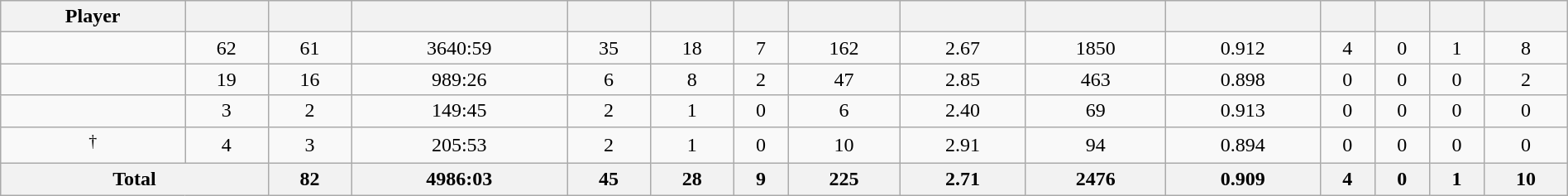<table class="wikitable sortable" style="width:100%; text-align:center;">
<tr>
<th>Player</th>
<th></th>
<th></th>
<th></th>
<th></th>
<th></th>
<th></th>
<th></th>
<th></th>
<th></th>
<th></th>
<th></th>
<th></th>
<th></th>
<th></th>
</tr>
<tr>
<td></td>
<td>62</td>
<td>61</td>
<td>3640:59</td>
<td>35</td>
<td>18</td>
<td>7</td>
<td>162</td>
<td>2.67</td>
<td>1850</td>
<td>0.912</td>
<td>4</td>
<td>0</td>
<td>1</td>
<td>8</td>
</tr>
<tr>
<td></td>
<td>19</td>
<td>16</td>
<td>989:26</td>
<td>6</td>
<td>8</td>
<td>2</td>
<td>47</td>
<td>2.85</td>
<td>463</td>
<td>0.898</td>
<td>0</td>
<td>0</td>
<td>0</td>
<td>2</td>
</tr>
<tr>
<td></td>
<td>3</td>
<td>2</td>
<td>149:45</td>
<td>2</td>
<td>1</td>
<td>0</td>
<td>6</td>
<td>2.40</td>
<td>69</td>
<td>0.913</td>
<td>0</td>
<td>0</td>
<td>0</td>
<td>0</td>
</tr>
<tr>
<td><sup>†</sup></td>
<td>4</td>
<td>3</td>
<td>205:53</td>
<td>2</td>
<td>1</td>
<td>0</td>
<td>10</td>
<td>2.91</td>
<td>94</td>
<td>0.894</td>
<td>0</td>
<td>0</td>
<td>0</td>
<td>0</td>
</tr>
<tr class="sortbottom">
<th colspan=2>Total</th>
<th>82</th>
<th>4986:03</th>
<th>45</th>
<th>28</th>
<th>9</th>
<th>225</th>
<th>2.71</th>
<th>2476</th>
<th>0.909</th>
<th>4</th>
<th>0</th>
<th>1</th>
<th>10</th>
</tr>
</table>
